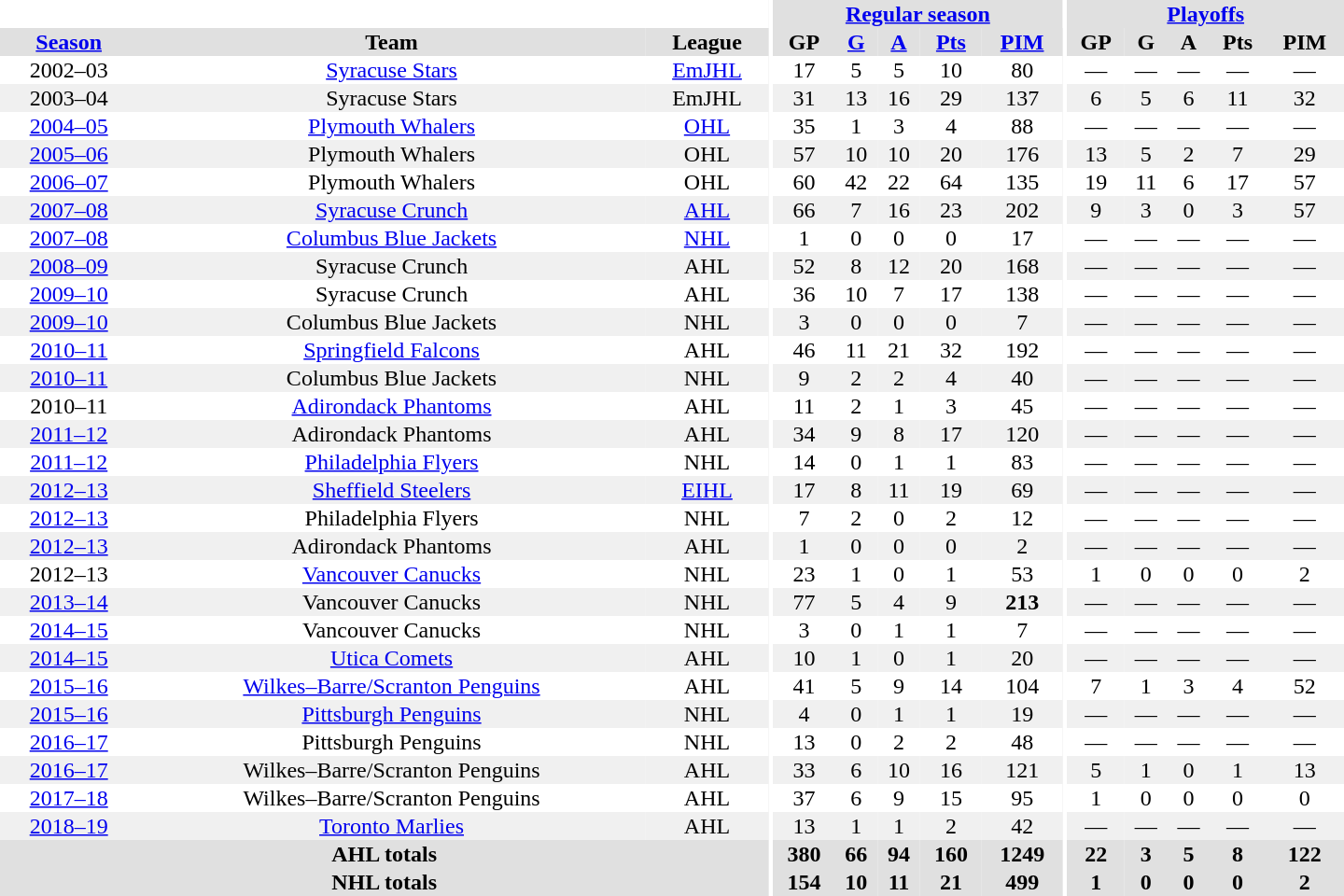<table border="0" cellpadding="1" cellspacing="0" style="text-align:center; width:60em">
<tr bgcolor="#e0e0e0">
<th colspan="3" bgcolor="#ffffff"></th>
<th rowspan="101" bgcolor="#ffffff"></th>
<th colspan="5"><a href='#'>Regular season</a></th>
<th rowspan="101" bgcolor="#ffffff"></th>
<th colspan="5"><a href='#'>Playoffs</a></th>
</tr>
<tr bgcolor="#e0e0e0">
<th><a href='#'>Season</a></th>
<th>Team</th>
<th>League</th>
<th>GP</th>
<th><a href='#'>G</a></th>
<th><a href='#'>A</a></th>
<th><a href='#'>Pts</a></th>
<th><a href='#'>PIM</a></th>
<th>GP</th>
<th>G</th>
<th>A</th>
<th>Pts</th>
<th>PIM</th>
</tr>
<tr>
<td>2002–03</td>
<td><a href='#'>Syracuse Stars</a></td>
<td><a href='#'>EmJHL</a></td>
<td>17</td>
<td>5</td>
<td>5</td>
<td>10</td>
<td>80</td>
<td>—</td>
<td>—</td>
<td>—</td>
<td>—</td>
<td>—</td>
</tr>
<tr bgcolor="#f0f0f0">
<td>2003–04</td>
<td>Syracuse Stars</td>
<td>EmJHL</td>
<td>31</td>
<td>13</td>
<td>16</td>
<td>29</td>
<td>137</td>
<td>6</td>
<td>5</td>
<td>6</td>
<td>11</td>
<td>32</td>
</tr>
<tr>
<td><a href='#'>2004–05</a></td>
<td><a href='#'>Plymouth Whalers</a></td>
<td><a href='#'>OHL</a></td>
<td>35</td>
<td>1</td>
<td>3</td>
<td>4</td>
<td>88</td>
<td>—</td>
<td>—</td>
<td>—</td>
<td>—</td>
<td>—</td>
</tr>
<tr bgcolor="#f0f0f0">
<td><a href='#'>2005–06</a></td>
<td>Plymouth Whalers</td>
<td>OHL</td>
<td>57</td>
<td>10</td>
<td>10</td>
<td>20</td>
<td>176</td>
<td>13</td>
<td>5</td>
<td>2</td>
<td>7</td>
<td>29</td>
</tr>
<tr>
<td><a href='#'>2006–07</a></td>
<td>Plymouth Whalers</td>
<td>OHL</td>
<td>60</td>
<td>42</td>
<td>22</td>
<td>64</td>
<td>135</td>
<td>19</td>
<td>11</td>
<td>6</td>
<td>17</td>
<td>57</td>
</tr>
<tr bgcolor="#f0f0f0">
<td><a href='#'>2007–08</a></td>
<td><a href='#'>Syracuse Crunch</a></td>
<td><a href='#'>AHL</a></td>
<td>66</td>
<td>7</td>
<td>16</td>
<td>23</td>
<td>202</td>
<td>9</td>
<td>3</td>
<td>0</td>
<td>3</td>
<td>57</td>
</tr>
<tr>
<td><a href='#'>2007–08</a></td>
<td><a href='#'>Columbus Blue Jackets</a></td>
<td><a href='#'>NHL</a></td>
<td>1</td>
<td>0</td>
<td>0</td>
<td>0</td>
<td>17</td>
<td>—</td>
<td>—</td>
<td>—</td>
<td>—</td>
<td>—</td>
</tr>
<tr bgcolor="#f0f0f0">
<td><a href='#'>2008–09</a></td>
<td>Syracuse Crunch</td>
<td>AHL</td>
<td>52</td>
<td>8</td>
<td>12</td>
<td>20</td>
<td>168</td>
<td>—</td>
<td>—</td>
<td>—</td>
<td>—</td>
<td>—</td>
</tr>
<tr>
<td><a href='#'>2009–10</a></td>
<td>Syracuse Crunch</td>
<td>AHL</td>
<td>36</td>
<td>10</td>
<td>7</td>
<td>17</td>
<td>138</td>
<td>—</td>
<td>—</td>
<td>—</td>
<td>—</td>
<td>—</td>
</tr>
<tr bgcolor="#f0f0f0">
<td><a href='#'>2009–10</a></td>
<td>Columbus Blue Jackets</td>
<td>NHL</td>
<td>3</td>
<td>0</td>
<td>0</td>
<td>0</td>
<td>7</td>
<td>—</td>
<td>—</td>
<td>—</td>
<td>—</td>
<td>—</td>
</tr>
<tr>
<td><a href='#'>2010–11</a></td>
<td><a href='#'>Springfield Falcons</a></td>
<td>AHL</td>
<td>46</td>
<td>11</td>
<td>21</td>
<td>32</td>
<td>192</td>
<td>—</td>
<td>—</td>
<td>—</td>
<td>—</td>
<td>—</td>
</tr>
<tr bgcolor="#f0f0f0">
<td><a href='#'>2010–11</a></td>
<td>Columbus Blue Jackets</td>
<td>NHL</td>
<td>9</td>
<td>2</td>
<td>2</td>
<td>4</td>
<td>40</td>
<td>—</td>
<td>—</td>
<td>—</td>
<td>—</td>
<td>—</td>
</tr>
<tr>
<td>2010–11</td>
<td><a href='#'>Adirondack Phantoms</a></td>
<td>AHL</td>
<td>11</td>
<td>2</td>
<td>1</td>
<td>3</td>
<td>45</td>
<td>—</td>
<td>—</td>
<td>—</td>
<td>—</td>
<td>—</td>
</tr>
<tr bgcolor="#f0f0f0">
<td><a href='#'>2011–12</a></td>
<td>Adirondack Phantoms</td>
<td>AHL</td>
<td>34</td>
<td>9</td>
<td>8</td>
<td>17</td>
<td>120</td>
<td>—</td>
<td>—</td>
<td>—</td>
<td>—</td>
<td>—</td>
</tr>
<tr>
<td><a href='#'>2011–12</a></td>
<td><a href='#'>Philadelphia Flyers</a></td>
<td>NHL</td>
<td>14</td>
<td>0</td>
<td>1</td>
<td>1</td>
<td>83</td>
<td>—</td>
<td>—</td>
<td>—</td>
<td>—</td>
<td>—</td>
</tr>
<tr bgcolor="#f0f0f0">
<td><a href='#'>2012–13</a></td>
<td><a href='#'>Sheffield Steelers</a></td>
<td><a href='#'>EIHL</a></td>
<td>17</td>
<td>8</td>
<td>11</td>
<td>19</td>
<td>69</td>
<td>—</td>
<td>—</td>
<td>—</td>
<td>—</td>
<td>—</td>
</tr>
<tr>
<td><a href='#'>2012–13</a></td>
<td>Philadelphia Flyers</td>
<td>NHL</td>
<td>7</td>
<td>2</td>
<td>0</td>
<td>2</td>
<td>12</td>
<td>—</td>
<td>—</td>
<td>—</td>
<td>—</td>
<td>—</td>
</tr>
<tr bgcolor="#f0f0f0">
<td><a href='#'>2012–13</a></td>
<td>Adirondack Phantoms</td>
<td>AHL</td>
<td>1</td>
<td>0</td>
<td>0</td>
<td>0</td>
<td>2</td>
<td>—</td>
<td>—</td>
<td>—</td>
<td>—</td>
<td>—</td>
</tr>
<tr>
<td>2012–13</td>
<td><a href='#'>Vancouver Canucks</a></td>
<td>NHL</td>
<td>23</td>
<td>1</td>
<td>0</td>
<td>1</td>
<td>53</td>
<td>1</td>
<td>0</td>
<td>0</td>
<td>0</td>
<td>2</td>
</tr>
<tr bgcolor="#f0f0f0">
<td><a href='#'>2013–14</a></td>
<td>Vancouver Canucks</td>
<td>NHL</td>
<td>77</td>
<td>5</td>
<td>4</td>
<td>9</td>
<td><strong>213</strong></td>
<td>—</td>
<td>—</td>
<td>—</td>
<td>—</td>
<td>—</td>
</tr>
<tr>
<td><a href='#'>2014–15</a></td>
<td>Vancouver Canucks</td>
<td>NHL</td>
<td>3</td>
<td>0</td>
<td>1</td>
<td>1</td>
<td>7</td>
<td>—</td>
<td>—</td>
<td>—</td>
<td>—</td>
<td>—</td>
</tr>
<tr bgcolor="#f0f0f0">
<td><a href='#'>2014–15</a></td>
<td><a href='#'>Utica Comets</a></td>
<td>AHL</td>
<td>10</td>
<td>1</td>
<td>0</td>
<td>1</td>
<td>20</td>
<td>—</td>
<td>—</td>
<td>—</td>
<td>—</td>
<td>—</td>
</tr>
<tr>
<td><a href='#'>2015–16</a></td>
<td><a href='#'>Wilkes–Barre/Scranton Penguins</a></td>
<td>AHL</td>
<td>41</td>
<td>5</td>
<td>9</td>
<td>14</td>
<td>104</td>
<td>7</td>
<td>1</td>
<td>3</td>
<td>4</td>
<td>52</td>
</tr>
<tr bgcolor="#f0f0f0">
<td><a href='#'>2015–16</a></td>
<td><a href='#'>Pittsburgh Penguins</a></td>
<td>NHL</td>
<td>4</td>
<td>0</td>
<td>1</td>
<td>1</td>
<td>19</td>
<td>—</td>
<td>—</td>
<td>—</td>
<td>—</td>
<td>—</td>
</tr>
<tr>
<td><a href='#'>2016–17</a></td>
<td>Pittsburgh Penguins</td>
<td>NHL</td>
<td>13</td>
<td>0</td>
<td>2</td>
<td>2</td>
<td>48</td>
<td>—</td>
<td>—</td>
<td>—</td>
<td>—</td>
<td>—</td>
</tr>
<tr bgcolor="#f0f0f0">
<td><a href='#'>2016–17</a></td>
<td>Wilkes–Barre/Scranton Penguins</td>
<td>AHL</td>
<td>33</td>
<td>6</td>
<td>10</td>
<td>16</td>
<td>121</td>
<td>5</td>
<td>1</td>
<td>0</td>
<td>1</td>
<td>13</td>
</tr>
<tr>
<td><a href='#'>2017–18</a></td>
<td>Wilkes–Barre/Scranton Penguins</td>
<td>AHL</td>
<td>37</td>
<td>6</td>
<td>9</td>
<td>15</td>
<td>95</td>
<td>1</td>
<td>0</td>
<td>0</td>
<td>0</td>
<td>0</td>
</tr>
<tr bgcolor="#f0f0f0">
<td><a href='#'>2018–19</a></td>
<td><a href='#'>Toronto Marlies</a></td>
<td>AHL</td>
<td>13</td>
<td>1</td>
<td>1</td>
<td>2</td>
<td>42</td>
<td>—</td>
<td>—</td>
<td>—</td>
<td>—</td>
<td>—</td>
</tr>
<tr bgcolor="#e0e0e0">
<th colspan="3">AHL totals</th>
<th>380</th>
<th>66</th>
<th>94</th>
<th>160</th>
<th>1249</th>
<th>22</th>
<th>3</th>
<th>5</th>
<th>8</th>
<th>122</th>
</tr>
<tr bgcolor="#e0e0e0">
<th colspan="3">NHL totals</th>
<th>154</th>
<th>10</th>
<th>11</th>
<th>21</th>
<th>499</th>
<th>1</th>
<th>0</th>
<th>0</th>
<th>0</th>
<th>2</th>
</tr>
</table>
